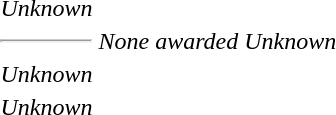<table>
<tr>
<th scope=row style="text-align:left"></th>
<td><em>Unknown</em></td>
<td></td>
<td></td>
</tr>
<tr>
<th scope=row style="text-align:left"></th>
<td><hr></td>
<td><em>None awarded</em></td>
<td><em>Unknown</em></td>
</tr>
<tr>
<th scope=row style="text-align:left"></th>
<td><em>Unknown</em></td>
<td></td>
<td></td>
</tr>
<tr>
<th scope=row style="text-align:left"></th>
<td><em>Unknown</em></td>
<td></td>
<td></td>
</tr>
</table>
